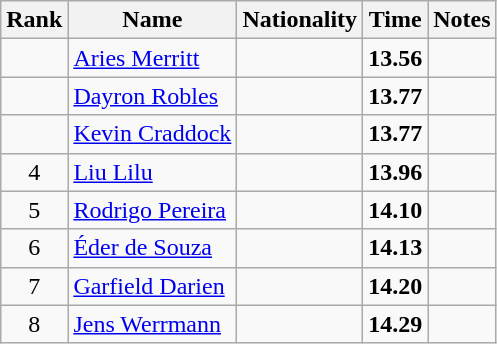<table class="wikitable sortable" style="text-align:center">
<tr>
<th>Rank</th>
<th>Name</th>
<th>Nationality</th>
<th>Time</th>
<th>Notes</th>
</tr>
<tr>
<td></td>
<td align=left><a href='#'>Aries Merritt</a></td>
<td align=left></td>
<td><strong>13.56</strong></td>
<td></td>
</tr>
<tr>
<td></td>
<td align=left><a href='#'>Dayron Robles</a></td>
<td align=left></td>
<td><strong>13.77</strong></td>
<td></td>
</tr>
<tr>
<td></td>
<td align=left><a href='#'>Kevin Craddock</a></td>
<td align=left></td>
<td><strong>13.77</strong></td>
<td></td>
</tr>
<tr>
<td>4</td>
<td align=left><a href='#'>Liu Lilu</a></td>
<td align=left></td>
<td><strong>13.96</strong></td>
<td></td>
</tr>
<tr>
<td>5</td>
<td align=left><a href='#'>Rodrigo Pereira</a></td>
<td align=left></td>
<td><strong>14.10</strong></td>
<td></td>
</tr>
<tr>
<td>6</td>
<td align=left><a href='#'>Éder de Souza</a></td>
<td align=left></td>
<td><strong>14.13</strong></td>
<td></td>
</tr>
<tr>
<td>7</td>
<td align=left><a href='#'>Garfield Darien</a></td>
<td align=left></td>
<td><strong>14.20</strong></td>
<td></td>
</tr>
<tr>
<td>8</td>
<td align=left><a href='#'>Jens Werrmann</a></td>
<td align=left></td>
<td><strong>14.29</strong></td>
<td></td>
</tr>
</table>
